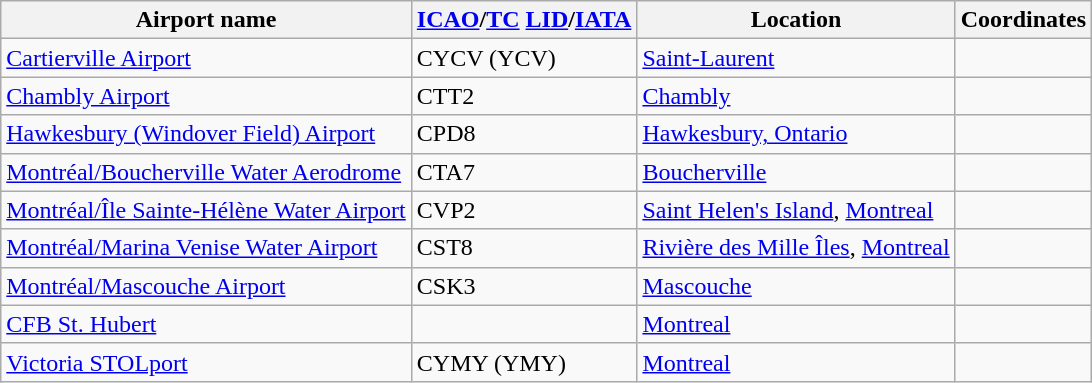<table class="wikitable sortable" style="width:auto;">
<tr>
<th width="*">Airport name</th>
<th width="*"><a href='#'>ICAO</a>/<a href='#'>TC</a> <a href='#'>LID</a>/<a href='#'>IATA</a></th>
<th width="*">Location</th>
<th width="*">Coordinates</th>
</tr>
<tr>
<td><a href='#'>Cartierville Airport</a></td>
<td>CYCV (YCV)</td>
<td><a href='#'>Saint-Laurent</a></td>
<td></td>
</tr>
<tr>
<td><a href='#'>Chambly Airport</a></td>
<td>CTT2</td>
<td><a href='#'>Chambly</a></td>
<td></td>
</tr>
<tr>
<td><a href='#'>Hawkesbury (Windover Field) Airport</a></td>
<td>CPD8</td>
<td><a href='#'>Hawkesbury, Ontario</a></td>
<td></td>
</tr>
<tr>
<td><a href='#'>Montréal/Boucherville Water Aerodrome</a></td>
<td>CTA7</td>
<td><a href='#'>Boucherville</a></td>
<td></td>
</tr>
<tr>
<td><a href='#'>Montréal/Île Sainte-Hélène Water Airport</a></td>
<td>CVP2</td>
<td><a href='#'>Saint Helen's Island</a>, <a href='#'>Montreal</a></td>
<td></td>
</tr>
<tr>
<td><a href='#'>Montréal/Marina Venise Water Airport</a></td>
<td>CST8</td>
<td><a href='#'>Rivière des Mille Îles</a>, <a href='#'>Montreal</a></td>
<td></td>
</tr>
<tr>
<td><a href='#'>Montréal/Mascouche Airport</a></td>
<td>CSK3</td>
<td><a href='#'>Mascouche</a></td>
<td></td>
</tr>
<tr>
<td><a href='#'>CFB St. Hubert</a></td>
<td></td>
<td><a href='#'>Montreal</a></td>
<td></td>
</tr>
<tr>
<td><a href='#'>Victoria STOLport</a></td>
<td>CYMY (YMY)</td>
<td><a href='#'>Montreal</a></td>
<td></td>
</tr>
</table>
